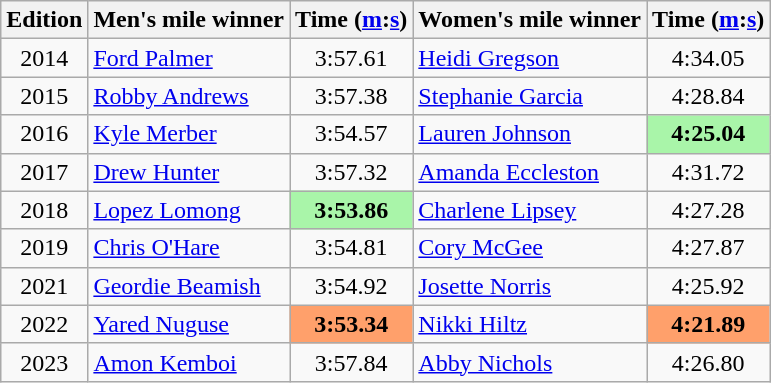<table class="wikitable sortable" style="text-align:center">
<tr>
<th class=unsortable>Edition</th>
<th class=unsortable>Men's mile winner</th>
<th>Time (<a href='#'>m</a>:<a href='#'>s</a>)</th>
<th class=unsortable>Women's mile winner</th>
<th>Time (<a href='#'>m</a>:<a href='#'>s</a>)</th>
</tr>
<tr>
<td>2014</td>
<td align=left><a href='#'>Ford Palmer</a></td>
<td>3:57.61</td>
<td align=left><a href='#'>Heidi Gregson</a></td>
<td>4:34.05</td>
</tr>
<tr>
<td>2015</td>
<td align=left><a href='#'>Robby Andrews</a></td>
<td>3:57.38</td>
<td align=left><a href='#'>Stephanie Garcia</a></td>
<td>4:28.84</td>
</tr>
<tr>
<td>2016</td>
<td align=left><a href='#'>Kyle Merber</a></td>
<td>3:54.57</td>
<td align=left><a href='#'>Lauren Johnson</a></td>
<td bgcolor=#A9F5A9><strong>4:25.04</strong></td>
</tr>
<tr>
<td>2017</td>
<td align=left><a href='#'>Drew Hunter</a></td>
<td>3:57.32</td>
<td align=left><a href='#'>Amanda Eccleston</a></td>
<td>4:31.72</td>
</tr>
<tr>
<td>2018</td>
<td align=left><a href='#'>Lopez Lomong</a></td>
<td bgcolor=#A9F5A9><strong>3:53.86</strong></td>
<td align=left><a href='#'>Charlene Lipsey</a></td>
<td>4:27.28</td>
</tr>
<tr>
<td>2019</td>
<td align=left><a href='#'>Chris O'Hare</a></td>
<td>3:54.81</td>
<td align=left><a href='#'>Cory McGee</a></td>
<td>4:27.87</td>
</tr>
<tr>
<td>2021</td>
<td align=left><a href='#'>Geordie Beamish</a></td>
<td>3:54.92</td>
<td align=left><a href='#'>Josette Norris</a></td>
<td>4:25.92</td>
</tr>
<tr>
<td>2022</td>
<td align=left><a href='#'>Yared Nuguse</a></td>
<td bgcolor=#FFA06B><strong>3:53.34</strong></td>
<td align=left><a href='#'>Nikki Hiltz</a></td>
<td bgcolor=#FFA06B><strong>4:21.89</strong></td>
</tr>
<tr>
<td>2023</td>
<td align=left><a href='#'>Amon Kemboi</a></td>
<td>3:57.84</td>
<td align=left><a href='#'>Abby Nichols</a></td>
<td>4:26.80</td>
</tr>
</table>
